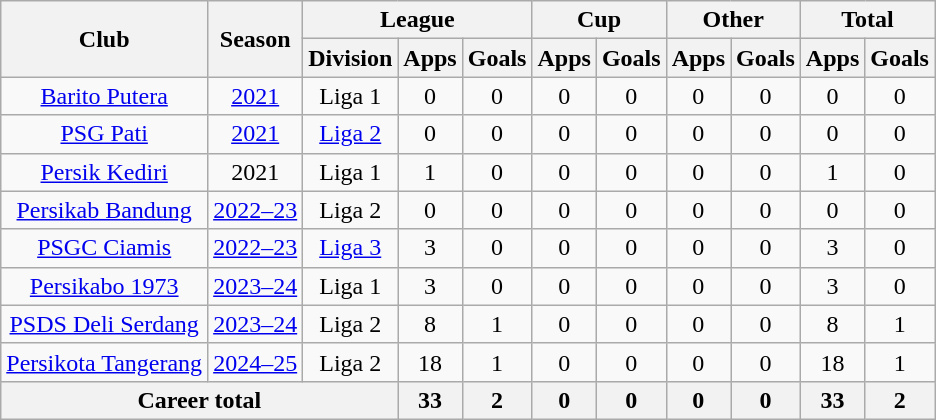<table class="wikitable" style="text-align: center">
<tr>
<th rowspan="2">Club</th>
<th rowspan="2">Season</th>
<th colspan="3">League</th>
<th colspan="2">Cup</th>
<th colspan="2">Other</th>
<th colspan="2">Total</th>
</tr>
<tr>
<th>Division</th>
<th>Apps</th>
<th>Goals</th>
<th>Apps</th>
<th>Goals</th>
<th>Apps</th>
<th>Goals</th>
<th>Apps</th>
<th>Goals</th>
</tr>
<tr>
<td rowspan="1"><a href='#'>Barito Putera</a></td>
<td><a href='#'>2021</a></td>
<td rowspan="1" valign="center">Liga 1</td>
<td>0</td>
<td>0</td>
<td>0</td>
<td>0</td>
<td>0</td>
<td>0</td>
<td>0</td>
<td>0</td>
</tr>
<tr>
<td rowspan="1"><a href='#'>PSG Pati</a></td>
<td><a href='#'>2021</a></td>
<td rowspan="1" valign="center"><a href='#'>Liga 2</a></td>
<td>0</td>
<td>0</td>
<td>0</td>
<td>0</td>
<td>0</td>
<td>0</td>
<td>0</td>
<td>0</td>
</tr>
<tr>
<td rowspan="1"><a href='#'>Persik Kediri</a></td>
<td>2021</td>
<td rowspan="1" valign="center">Liga 1</td>
<td>1</td>
<td>0</td>
<td>0</td>
<td>0</td>
<td>0</td>
<td>0</td>
<td>1</td>
<td>0</td>
</tr>
<tr>
<td rowspan="1"><a href='#'>Persikab Bandung</a></td>
<td><a href='#'>2022–23</a></td>
<td rowspan="1">Liga 2</td>
<td>0</td>
<td>0</td>
<td>0</td>
<td>0</td>
<td>0</td>
<td>0</td>
<td>0</td>
<td>0</td>
</tr>
<tr>
<td rowspan="1"><a href='#'>PSGC Ciamis</a></td>
<td><a href='#'>2022–23</a></td>
<td rowspan="1"><a href='#'>Liga 3</a></td>
<td>3</td>
<td>0</td>
<td>0</td>
<td>0</td>
<td>0</td>
<td>0</td>
<td>3</td>
<td>0</td>
</tr>
<tr>
<td rowspan="1"><a href='#'>Persikabo 1973</a></td>
<td><a href='#'>2023–24</a></td>
<td rowspan="1">Liga 1</td>
<td>3</td>
<td>0</td>
<td>0</td>
<td>0</td>
<td>0</td>
<td>0</td>
<td>3</td>
<td>0</td>
</tr>
<tr>
<td rowspan="1"><a href='#'>PSDS Deli Serdang</a></td>
<td><a href='#'>2023–24</a></td>
<td rowspan="1">Liga 2</td>
<td>8</td>
<td>1</td>
<td>0</td>
<td>0</td>
<td>0</td>
<td>0</td>
<td>8</td>
<td>1</td>
</tr>
<tr>
<td rowspan="1"><a href='#'>Persikota Tangerang</a></td>
<td><a href='#'>2024–25</a></td>
<td rowspan="1">Liga 2</td>
<td>18</td>
<td>1</td>
<td>0</td>
<td>0</td>
<td>0</td>
<td>0</td>
<td>18</td>
<td>1</td>
</tr>
<tr>
<th colspan=3>Career total</th>
<th>33</th>
<th>2</th>
<th>0</th>
<th>0</th>
<th>0</th>
<th>0</th>
<th>33</th>
<th>2</th>
</tr>
</table>
